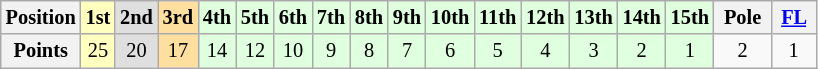<table class="wikitable" style="font-size: 85%;">
<tr>
<th>Position</th>
<td style="background-color:#ffffbf" align="center"><strong>1st</strong></td>
<td style="background-color:#dfdfdf" align="center"><strong>2nd</strong></td>
<td style="background-color:#ffdf9f" align="center"><strong>3rd</strong></td>
<td style="background-color:#dfffdf" align="center"><strong>4th</strong></td>
<td style="background-color:#dfffdf" align="center"><strong>5th</strong></td>
<td style="background-color:#dfffdf" align="center"><strong>6th</strong></td>
<td style="background-color:#dfffdf" align="center"><strong>7th</strong></td>
<td style="background-color:#dfffdf" align="center"><strong>8th</strong></td>
<td style="background-color:#dfffdf" align="center"><strong>9th</strong></td>
<td style="background-color:#dfffdf" align="center"><strong>10th</strong></td>
<td style="background-color:#dfffdf" align="center"><strong>11th</strong></td>
<td style="background-color:#dfffdf" align="center"><strong>12th</strong></td>
<td style="background-color:#dfffdf" align="center"><strong>13th</strong></td>
<td style="background-color:#dfffdf" align="center"><strong>14th</strong></td>
<td style="background-color:#dfffdf" align="center"><strong>15th</strong></td>
<th> Pole </th>
<th> <a href='#'>FL</a> </th>
</tr>
<tr>
<th>Points</th>
<td style="background-color:#ffffbf" align="center">25</td>
<td style="background-color:#dfdfdf" align="center">20</td>
<td style="background-color:#ffdf9f" align="center">17</td>
<td style="background-color:#dfffdf" align="center">14</td>
<td style="background-color:#dfffdf" align="center">12</td>
<td style="background-color:#dfffdf" align="center">10</td>
<td style="background-color:#dfffdf" align="center">9</td>
<td style="background-color:#dfffdf" align="center">8</td>
<td style="background-color:#dfffdf" align="center">7</td>
<td style="background-color:#dfffdf" align="center">6</td>
<td style="background-color:#dfffdf" align="center">5</td>
<td style="background-color:#dfffdf" align="center">4</td>
<td style="background-color:#dfffdf" align="center">3</td>
<td style="background-color:#dfffdf" align="center">2</td>
<td style="background-color:#dfffdf" align="center">1</td>
<td align=center>2</td>
<td align=center>1</td>
</tr>
</table>
